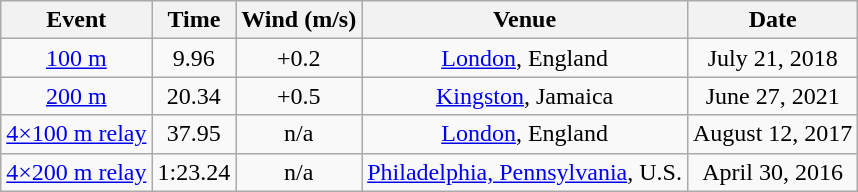<table class=wikitable style=text-align:center>
<tr>
<th>Event</th>
<th>Time</th>
<th>Wind (m/s)</th>
<th>Venue</th>
<th>Date</th>
</tr>
<tr>
<td><a href='#'>100&nbsp;m</a></td>
<td>9.96</td>
<td>+0.2</td>
<td><a href='#'>London</a>, England</td>
<td>July 21, 2018</td>
</tr>
<tr>
<td><a href='#'>200&nbsp;m</a></td>
<td>20.34</td>
<td>+0.5</td>
<td><a href='#'>Kingston</a>, Jamaica</td>
<td>June 27, 2021</td>
</tr>
<tr>
<td><a href='#'>4×100&nbsp;m relay</a></td>
<td>37.95</td>
<td>n/a</td>
<td><a href='#'>London</a>, England</td>
<td>August 12, 2017</td>
</tr>
<tr>
<td><a href='#'>4×200&nbsp;m relay</a></td>
<td>1:23.24</td>
<td>n/a</td>
<td><a href='#'>Philadelphia, Pennsylvania</a>, U.S.</td>
<td>April 30, 2016</td>
</tr>
</table>
